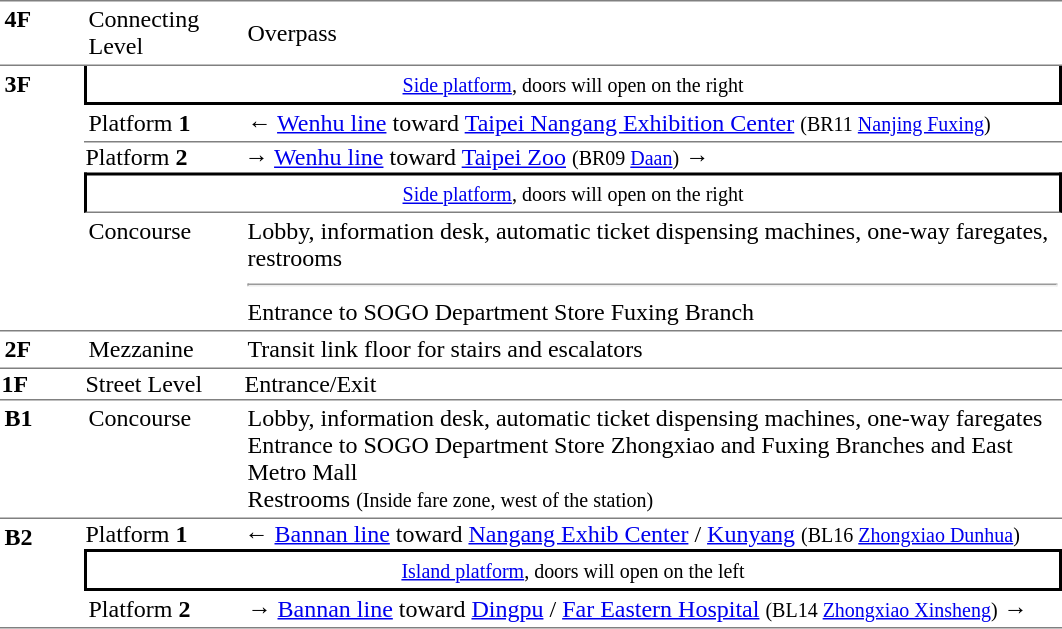<table style="border-spacing:0;">
<tr>
<td style="border-bottom:solid 1px gray;border-top:solid 1px gray;width:50px;padding:3px;vertical-align:top;"><strong>4F</strong></td>
<td style="border-top:solid 1px gray;border-bottom:solid 1px gray;width:100px;padding:3px;">Connecting Level</td>
<td style="border-top:solid 1px gray;border-bottom:solid 1px gray;width:540px;padding:3px;">Overpass</td>
</tr>
<tr>
<td style="border-bottom:solid 1px gray;width:50px;padding:3px;vertical-align:top;" rowspan=5><strong>3F</strong></td>
<td style="border-right:solid 2px black;border-left:solid 2px black;border-bottom:solid 2px black;text-align:center;padding:3px;" colspan=2><small><a href='#'>Side platform</a>, doors will open on the right</small></td>
</tr>
<tr>
<td style="border-bottom:solid 1px gray;width:100px;padding:3px;">Platform <span><strong>1</strong></span></td>
<td style="border-bottom:solid 1px gray;width:450px;padding:3px;">←  <a href='#'>Wenhu line</a> toward <a href='#'>Taipei Nangang Exhibition Center</a> <small>(BR11 <a href='#'>Nanjing Fuxing</a>)</small></td>
</tr>
<tr>
<td>Platform <span><strong>2</strong></span></td>
<td><span>→</span>  <a href='#'>Wenhu line</a> toward <a href='#'>Taipei Zoo</a> <small>(BR09 <a href='#'>Daan</a>)</small> →</td>
</tr>
<tr>
<td style="border-top:solid 2px black;border-right:solid 2px black;border-left:solid 2px black;border-bottom:solid 1px gray;text-align:center;padding:3px;" colspan=2><small><a href='#'>Side platform</a>, doors will open on the right</small></td>
</tr>
<tr>
<td style="border-bottom:solid 1px gray;padding:3px;vertical-align:top;">Concourse</td>
<td style="border-bottom:solid 1px gray;padding:3px;">Lobby, information desk, automatic ticket dispensing machines, one-way faregates, restrooms<hr>Entrance to SOGO Department Store Fuxing Branch</td>
</tr>
<tr>
<td style="border-bottom:solid 1px gray;padding:3px;"><strong>2F</strong></td>
<td style="border-bottom:solid 1px gray;padding:3px;">Mezzanine</td>
<td style="border-bottom:solid 1px gray;padding:3px;">Transit link floor for stairs and escalators</td>
</tr>
<tr>
<td><strong>1F</strong></td>
<td>Street Level</td>
<td>Entrance/Exit</td>
</tr>
<tr>
<td style="border-top:solid 1px gray;border-bottom:solid 1px gray;padding:3px;vertical-align:top;"><strong>B1</strong></td>
<td style="border-top:solid 1px gray;border-bottom:solid 1px gray;padding:3px;vertical-align:top;">Concourse</td>
<td style="border-top:solid 1px gray;border-bottom:solid 1px gray;padding:3px;">Lobby, information desk, automatic ticket dispensing machines, one-way faregates<br>Entrance to SOGO Department Store Zhongxiao and Fuxing Branches and East Metro Mall<br>Restrooms <small>(Inside fare zone, west of the station)</small></td>
</tr>
<tr>
<td style="border-bottom:solid 1px gray;padding:3px;vertical-align:top;" rowspan=3><strong>B2</strong></td>
<td>Platform <span><strong>1</strong></span></td>
<td>←  <a href='#'>Bannan line</a> toward <a href='#'>Nangang Exhib Center</a> / <a href='#'>Kunyang</a> <small>(BL16 <a href='#'>Zhongxiao Dunhua</a>)</small></td>
</tr>
<tr>
<td style="border-top:solid 2px black;border-right:solid 2px black;border-left:solid 2px black;border-bottom:solid 2px black;text-align:center;padding:3px;" colspan=2><small><a href='#'>Island platform</a>, doors will open on the left</small></td>
</tr>
<tr>
<td style="border-bottom:solid 1px gray;padding:3px;">Platform <span><strong>2</strong></span></td>
<td style="border-bottom:solid 1px gray;padding:3px;"><span>→</span>  <a href='#'>Bannan line</a> toward <a href='#'>Dingpu</a> / <a href='#'>Far Eastern Hospital</a> <small>(BL14 <a href='#'>Zhongxiao Xinsheng</a>)</small> →</td>
</tr>
</table>
